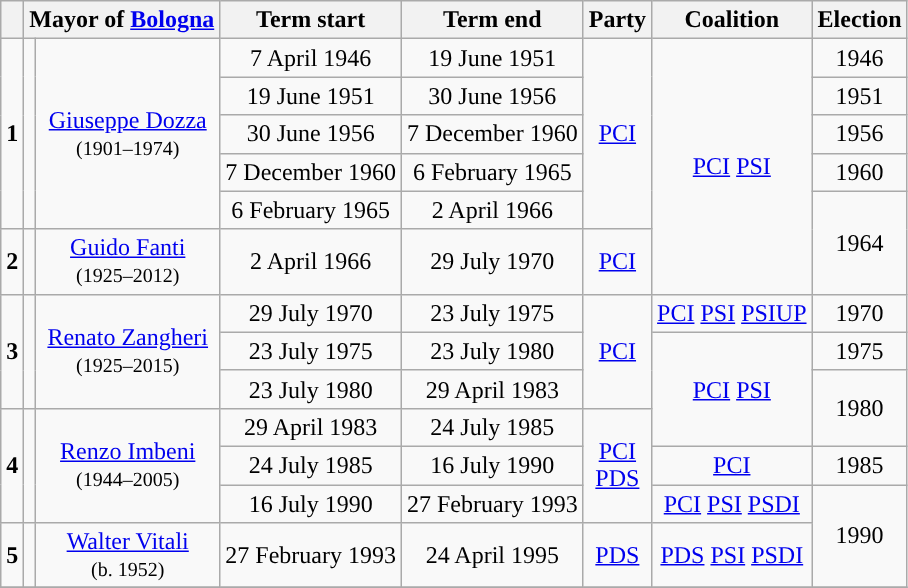<table class="wikitable" style="text-align: center;">
<tr>
<th></th>
<th colspan="2">Mayor of <a href='#'>Bologna</a></th>
<th>Term start</th>
<th>Term end</th>
<th>Party</th>
<th>Coalition</th>
<th>Election</th>
</tr>
<tr>
<td rowspan="5" style="background: "><strong>1</strong></td>
<td rowspan="5"></td>
<td rowspan="5"><a href='#'>Giuseppe Dozza</a> <br><small>(1901–1974)</small></td>
<td>7 April 1946</td>
<td>19 June 1951</td>
<td rowspan="5"><a href='#'>PCI</a></td>
<td rowspan="6"><a href='#'>PCI</a>  <a href='#'>PSI</a></td>
<td>1946</td>
</tr>
<tr>
<td>19 June 1951</td>
<td>30 June 1956</td>
<td>1951</td>
</tr>
<tr>
<td>30 June 1956</td>
<td>7 December 1960</td>
<td>1956</td>
</tr>
<tr>
<td>7 December 1960</td>
<td>6 February 1965</td>
<td>1960</td>
</tr>
<tr>
<td>6 February 1965</td>
<td>2 April 1966</td>
<td rowspan=2>1964</td>
</tr>
<tr>
<td rowspan="1" style="background: "><strong>2</strong></td>
<td rowspan="1"></td>
<td rowspan="1"><a href='#'>Guido Fanti</a> <br><small>(1925–2012)</small></td>
<td rowspan="1">2 April 1966</td>
<td rowspan="1">29 July 1970</td>
<td rowspan="1"><a href='#'>PCI</a></td>
</tr>
<tr>
<td rowspan="3" style="background: "><strong>3</strong></td>
<td rowspan="3"></td>
<td rowspan="3"><a href='#'>Renato Zangheri</a> <br><small>(1925–2015)</small></td>
<td>29 July 1970</td>
<td>23 July 1975</td>
<td rowspan="3"><a href='#'>PCI</a></td>
<td><a href='#'>PCI</a>  <a href='#'>PSI</a>  <a href='#'>PSIUP</a></td>
<td>1970</td>
</tr>
<tr>
<td>23 July 1975</td>
<td>23 July 1980</td>
<td rowspan=3><a href='#'>PCI</a>  <a href='#'>PSI</a></td>
<td>1975</td>
</tr>
<tr>
<td>23 July 1980</td>
<td>29 April 1983</td>
<td rowspan=2>1980</td>
</tr>
<tr>
<td rowspan="3" style="background: "><strong>4</strong></td>
<td rowspan="3"></td>
<td rowspan="3"><a href='#'>Renzo Imbeni</a> <br><small>(1944–2005)</small></td>
<td>29 April 1983</td>
<td>24 July 1985</td>
<td rowspan="3"><a href='#'>PCI</a><br><a href='#'>PDS</a></td>
</tr>
<tr>
<td>24 July 1985</td>
<td>16 July 1990</td>
<td><a href='#'>PCI</a></td>
<td>1985</td>
</tr>
<tr>
<td>16 July 1990</td>
<td>27 February 1993</td>
<td><a href='#'>PCI</a>  <a href='#'>PSI</a>  <a href='#'>PSDI</a></td>
<td rowspan=2>1990</td>
</tr>
<tr>
<td rowspan="1" style="background: "><strong>5</strong></td>
<td rowspan="1"></td>
<td rowspan="1"><a href='#'>Walter Vitali</a> <br><small>(b. 1952)</small></td>
<td rowspan="1">27 February 1993</td>
<td rowspan="1">24 April 1995</td>
<td rowspan="1"><a href='#'>PDS</a></td>
<td><a href='#'>PDS</a>  <a href='#'>PSI</a>  <a href='#'>PSDI</a></td>
</tr>
<tr>
</tr>
</table>
